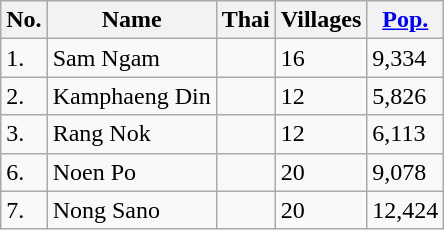<table class="wikitable sortable">
<tr>
<th>No.</th>
<th>Name</th>
<th>Thai</th>
<th>Villages</th>
<th><a href='#'>Pop.</a></th>
</tr>
<tr>
<td>1.</td>
<td>Sam Ngam</td>
<td></td>
<td>16</td>
<td>9,334</td>
</tr>
<tr>
<td>2.</td>
<td>Kamphaeng Din</td>
<td></td>
<td>12</td>
<td>5,826</td>
</tr>
<tr>
<td>3.</td>
<td>Rang Nok</td>
<td></td>
<td>12</td>
<td>6,113</td>
</tr>
<tr>
<td>6.</td>
<td>Noen Po</td>
<td></td>
<td>20</td>
<td>9,078</td>
</tr>
<tr>
<td>7.</td>
<td>Nong Sano</td>
<td></td>
<td>20</td>
<td>12,424</td>
</tr>
</table>
